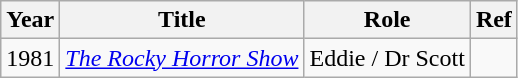<table class="wikitable">
<tr>
<th>Year</th>
<th>Title</th>
<th>Role</th>
<th>Ref</th>
</tr>
<tr>
<td>1981</td>
<td><em><a href='#'>The Rocky Horror Show</a></em></td>
<td>Eddie / Dr Scott</td>
<td></td>
</tr>
</table>
